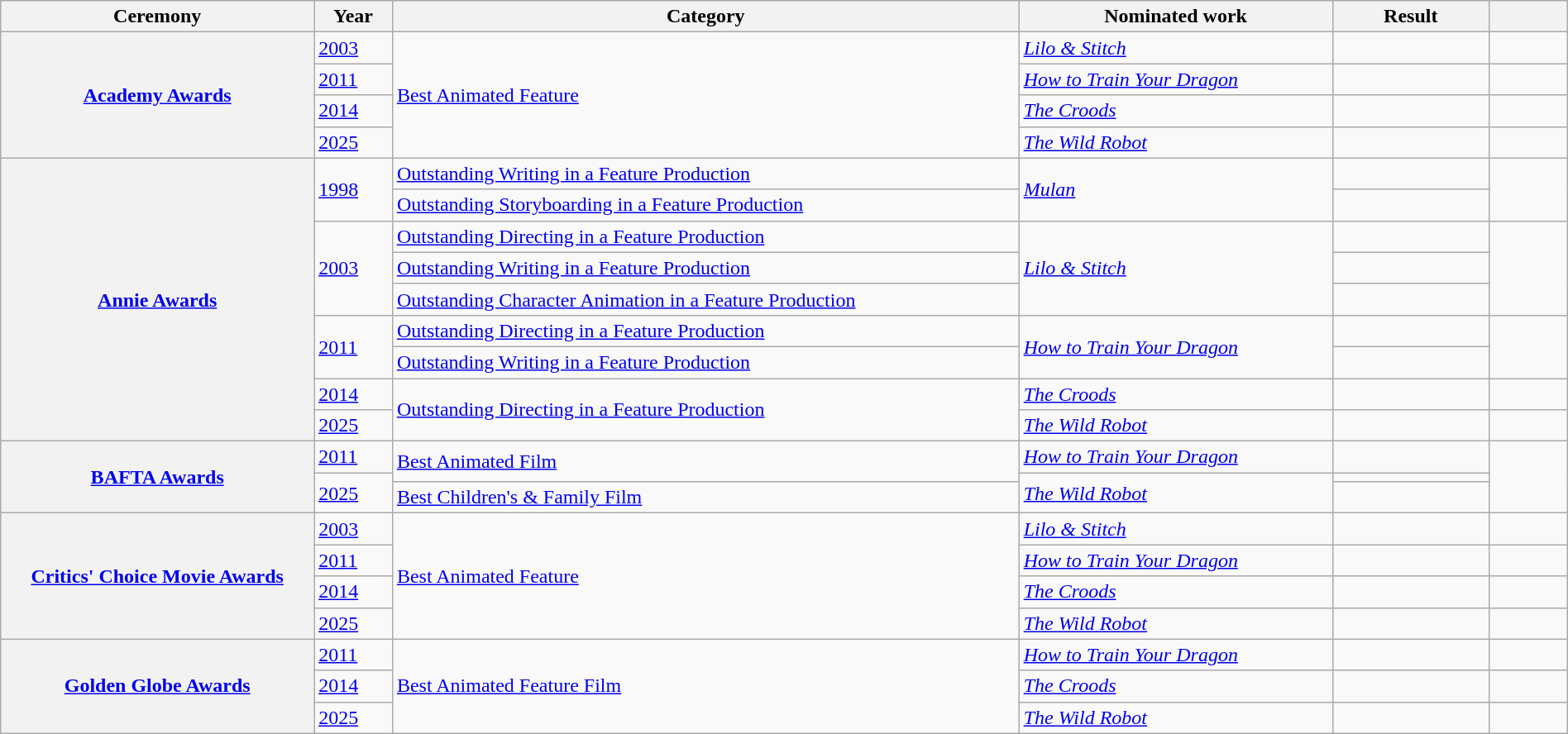<table class="wikitable plainrowheaders" style="width:100%;">
<tr>
<th style="width:20%;" scope="col">Ceremony</th>
<th style="width:5%;" scope="col">Year</th>
<th style="width:40%;" scope="col">Category</th>
<th style="width:20%;" scope="col">Nominated work</th>
<th style="width:10%;" scope="col">Result</th>
<th style="width:5%;" scope="col"></th>
</tr>
<tr>
<th scope="row" rowspan="4"><a href='#'>Academy Awards</a></th>
<td><a href='#'>2003</a></td>
<td rowspan="4"><a href='#'>Best Animated Feature</a></td>
<td><em><a href='#'>Lilo & Stitch</a></em></td>
<td></td>
<td align="center"></td>
</tr>
<tr>
<td><a href='#'>2011</a></td>
<td><em><a href='#'>How to Train Your Dragon</a></em></td>
<td></td>
<td align="center"></td>
</tr>
<tr>
<td><a href='#'>2014</a></td>
<td><em><a href='#'>The Croods</a></em></td>
<td></td>
<td align="center"></td>
</tr>
<tr>
<td><a href='#'>2025</a></td>
<td><em><a href='#'>The Wild Robot</a></em></td>
<td></td>
<td align="center"></td>
</tr>
<tr>
<th scope="row" rowspan="9"><a href='#'>Annie Awards</a></th>
<td rowspan="2"><a href='#'>1998</a></td>
<td><a href='#'>Outstanding Writing in a Feature Production</a></td>
<td rowspan="2"><em><a href='#'>Mulan</a></em></td>
<td></td>
<td align="center" rowspan="2"></td>
</tr>
<tr>
<td><a href='#'>Outstanding Storyboarding in a Feature Production</a></td>
<td></td>
</tr>
<tr>
<td rowspan="3"><a href='#'>2003</a></td>
<td><a href='#'>Outstanding Directing in a Feature Production</a></td>
<td rowspan="3"><em><a href='#'>Lilo & Stitch</a></em></td>
<td></td>
<td align="center" rowspan="3"></td>
</tr>
<tr>
<td><a href='#'>Outstanding Writing in a Feature Production</a></td>
<td></td>
</tr>
<tr>
<td><a href='#'>Outstanding Character Animation in a Feature Production</a></td>
<td></td>
</tr>
<tr>
<td rowspan="2"><a href='#'>2011</a></td>
<td><a href='#'>Outstanding Directing in a Feature Production</a></td>
<td rowspan="2"><em><a href='#'>How to Train Your Dragon</a></em></td>
<td></td>
<td align="center" rowspan="2"></td>
</tr>
<tr>
<td><a href='#'>Outstanding Writing in a Feature Production</a></td>
<td></td>
</tr>
<tr>
<td><a href='#'>2014</a></td>
<td rowspan="2"><a href='#'>Outstanding Directing in a Feature Production</a></td>
<td><em><a href='#'>The Croods</a></em></td>
<td></td>
<td align="center"></td>
</tr>
<tr>
<td><a href='#'>2025</a></td>
<td><em><a href='#'>The Wild Robot</a></em></td>
<td></td>
<td align="center"></td>
</tr>
<tr>
<th scope="row" rowspan="3"><a href='#'>BAFTA Awards</a></th>
<td><a href='#'>2011</a></td>
<td rowspan="2"><a href='#'>Best Animated Film</a></td>
<td><em><a href='#'>How to Train Your Dragon</a></em></td>
<td></td>
<td align="center" rowspan="3"></td>
</tr>
<tr>
<td rowspan="2"><a href='#'>2025</a></td>
<td rowspan="2"><em><a href='#'>The Wild Robot</a></em></td>
<td></td>
</tr>
<tr>
<td><a href='#'>Best Children's & Family Film</a></td>
<td></td>
</tr>
<tr>
<th scope="row" rowspan="4"><a href='#'>Critics' Choice Movie Awards</a></th>
<td><a href='#'>2003</a></td>
<td rowspan="4"><a href='#'>Best Animated Feature</a></td>
<td><em><a href='#'>Lilo & Stitch</a></em></td>
<td></td>
<td align="center"></td>
</tr>
<tr>
<td><a href='#'>2011</a></td>
<td><em><a href='#'>How to Train Your Dragon</a></em></td>
<td></td>
<td align="center"></td>
</tr>
<tr>
<td><a href='#'>2014</a></td>
<td><em><a href='#'>The Croods</a></em></td>
<td></td>
<td align="center"></td>
</tr>
<tr>
<td><a href='#'>2025</a></td>
<td><em><a href='#'>The Wild Robot</a></em></td>
<td></td>
<td align="center"></td>
</tr>
<tr>
<th scope="row" rowspan="3"><a href='#'>Golden Globe Awards</a></th>
<td><a href='#'>2011</a></td>
<td rowspan="3"><a href='#'>Best Animated Feature Film</a></td>
<td><em><a href='#'>How to Train Your Dragon</a></em></td>
<td></td>
<td align="center"></td>
</tr>
<tr>
<td><a href='#'>2014</a></td>
<td><em><a href='#'>The Croods</a></em></td>
<td></td>
<td align="center"></td>
</tr>
<tr>
<td><a href='#'>2025</a></td>
<td><em><a href='#'>The Wild Robot</a></em></td>
<td></td>
<td align="center"></td>
</tr>
</table>
